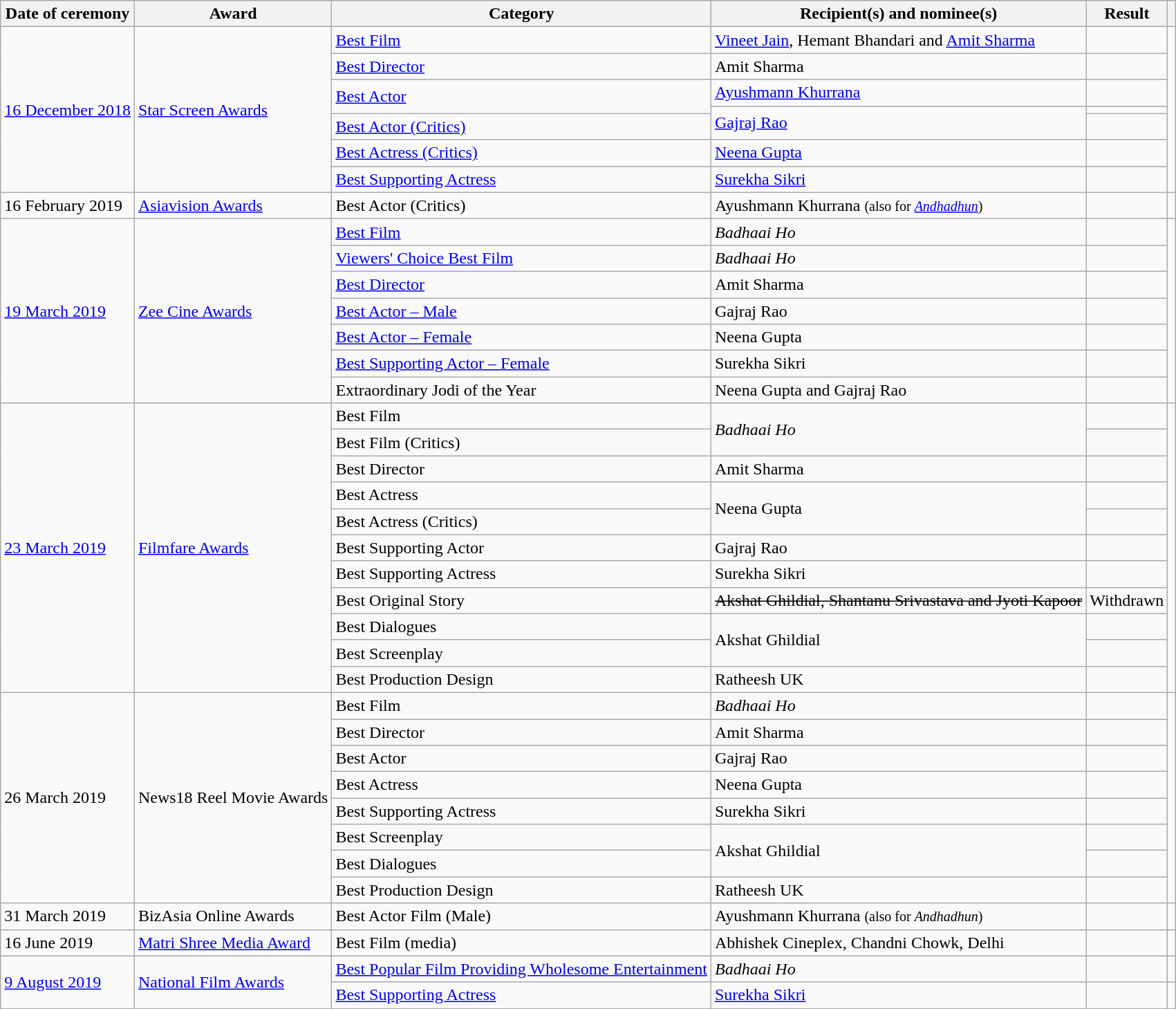<table class="wikitable sortable">
<tr>
<th>Date of ceremony</th>
<th>Award</th>
<th>Category</th>
<th>Recipient(s) and nominee(s)</th>
<th>Result</th>
<th></th>
</tr>
<tr>
<td rowspan="7"><a href='#'>16 December 2018</a></td>
<td rowspan="7"><a href='#'>Star Screen Awards</a></td>
<td><a href='#'>Best Film</a></td>
<td><a href='#'>Vineet Jain</a>, Hemant Bhandari and <a href='#'>Amit Sharma</a></td>
<td></td>
<td rowspan="7"></td>
</tr>
<tr>
<td><a href='#'>Best Director</a></td>
<td>Amit Sharma</td>
<td></td>
</tr>
<tr>
<td rowspan="2"><a href='#'>Best Actor</a></td>
<td><a href='#'>Ayushmann Khurrana</a></td>
<td></td>
</tr>
<tr>
<td rowspan="2"><a href='#'>Gajraj Rao</a></td>
<td></td>
</tr>
<tr>
<td><a href='#'>Best Actor (Critics)</a></td>
<td></td>
</tr>
<tr>
<td><a href='#'>Best Actress (Critics)</a></td>
<td><a href='#'>Neena Gupta</a></td>
<td></td>
</tr>
<tr>
<td><a href='#'>Best Supporting Actress</a></td>
<td><a href='#'>Surekha Sikri</a></td>
<td></td>
</tr>
<tr>
<td>16 February 2019</td>
<td><a href='#'>Asiavision Awards</a></td>
<td>Best Actor (Critics)</td>
<td>Ayushmann Khurrana <small>(also for <em><a href='#'>Andhadhun</a></em>)</small></td>
<td></td>
<td></td>
</tr>
<tr>
<td rowspan="7"><a href='#'>19 March 2019</a></td>
<td rowspan="7"><a href='#'>Zee Cine Awards</a></td>
<td><a href='#'>Best Film</a></td>
<td><em>Badhaai Ho</em></td>
<td></td>
<td rowspan="7"></td>
</tr>
<tr>
<td><a href='#'>Viewers' Choice Best Film</a></td>
<td><em>Badhaai Ho</em></td>
<td></td>
</tr>
<tr>
<td><a href='#'>Best Director</a></td>
<td>Amit Sharma</td>
<td></td>
</tr>
<tr>
<td><a href='#'>Best Actor – Male</a></td>
<td>Gajraj Rao</td>
<td></td>
</tr>
<tr>
<td><a href='#'>Best Actor – Female</a></td>
<td>Neena Gupta</td>
<td></td>
</tr>
<tr>
<td><a href='#'>Best Supporting Actor – Female</a></td>
<td>Surekha Sikri</td>
<td></td>
</tr>
<tr>
<td>Extraordinary Jodi of the Year</td>
<td>Neena Gupta and Gajraj Rao</td>
<td></td>
</tr>
<tr>
<td rowspan="11"><a href='#'>23 March 2019</a></td>
<td rowspan="11"><a href='#'>Filmfare Awards</a></td>
<td>Best Film</td>
<td rowspan="2"><em>Badhaai Ho</em></td>
<td></td>
<td rowspan="11"></td>
</tr>
<tr>
<td>Best Film (Critics)</td>
<td></td>
</tr>
<tr>
<td>Best Director</td>
<td>Amit Sharma</td>
<td></td>
</tr>
<tr>
<td>Best Actress</td>
<td rowspan="2">Neena Gupta</td>
<td></td>
</tr>
<tr>
<td>Best Actress (Critics)</td>
<td></td>
</tr>
<tr>
<td>Best Supporting Actor</td>
<td>Gajraj Rao</td>
<td></td>
</tr>
<tr>
<td>Best Supporting Actress</td>
<td>Surekha Sikri</td>
<td></td>
</tr>
<tr>
<td>Best Original Story</td>
<td><s>Akshat Ghildial, Shantanu Srivastava and Jyoti Kapoor</s></td>
<td>Withdrawn</td>
</tr>
<tr>
<td>Best Dialogues</td>
<td rowspan="2">Akshat Ghildial</td>
<td></td>
</tr>
<tr>
<td>Best Screenplay</td>
<td></td>
</tr>
<tr>
<td>Best Production Design</td>
<td>Ratheesh UK</td>
<td></td>
</tr>
<tr>
<td rowspan="8">26 March 2019</td>
<td rowspan="8">News18 Reel Movie Awards</td>
<td>Best Film</td>
<td><em>Badhaai Ho</em></td>
<td></td>
<td rowspan="8"></td>
</tr>
<tr>
<td>Best Director</td>
<td>Amit Sharma</td>
<td></td>
</tr>
<tr>
<td>Best Actor</td>
<td>Gajraj Rao</td>
<td></td>
</tr>
<tr>
<td>Best Actress</td>
<td>Neena Gupta</td>
<td></td>
</tr>
<tr>
<td>Best Supporting Actress</td>
<td>Surekha Sikri</td>
<td></td>
</tr>
<tr>
<td>Best Screenplay</td>
<td rowspan="2">Akshat Ghildial</td>
<td></td>
</tr>
<tr>
<td>Best Dialogues</td>
<td></td>
</tr>
<tr>
<td>Best Production Design</td>
<td>Ratheesh UK</td>
<td></td>
</tr>
<tr>
<td>31 March 2019</td>
<td>BizAsia Online Awards</td>
<td>Best Actor Film (Male)</td>
<td>Ayushmann Khurrana <small>(also for <em>Andhadhun</em>)</small></td>
<td></td>
<td></td>
</tr>
<tr>
<td>16 June 2019</td>
<td><a href='#'>Matri Shree Media Award</a></td>
<td>Best Film (media)</td>
<td>Abhishek Cineplex, Chandni Chowk, Delhi</td>
<td></td>
<td></td>
</tr>
<tr>
<td rowspan="2"><a href='#'>9 August 2019</a></td>
<td rowspan="2"><a href='#'>National Film Awards</a></td>
<td><a href='#'>Best Popular Film Providing Wholesome Entertainment</a></td>
<td><em>Badhaai Ho</em></td>
<td></td>
<td></td>
</tr>
<tr>
<td><a href='#'>Best Supporting Actress</a></td>
<td><a href='#'>Surekha Sikri</a></td>
<td></td>
<td></td>
</tr>
<tr>
</tr>
</table>
